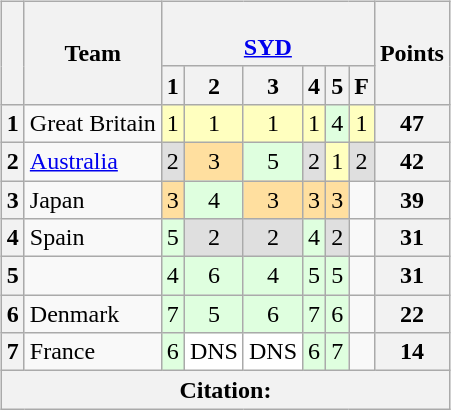<table>
<tr>
<td style="vertical-align:top; text-align:center"><br><table class="wikitable" fontsize="85%" style=text-align:center>
<tr>
<th rowspan="2"></th>
<th rowspan="2">Team</th>
<th colspan="6"><br><a href='#'>SYD</a></th>
<th rowspan="2">Points</th>
</tr>
<tr>
<th>1</th>
<th>2</th>
<th>3</th>
<th>4</th>
<th>5</th>
<th>F</th>
</tr>
<tr>
<th>1</th>
<td style="text-align:left" ;> Great Britain</td>
<td style="background:#FFFFBF;">1</td>
<td style="background:#FFFFBF;">1</td>
<td style="background:#FFFFBF;">1</td>
<td style="background:#FFFFBF;">1</td>
<td style="background:#DFFFDF;">4</td>
<td style="background:#FFFFBF;">1</td>
<th>47</th>
</tr>
<tr>
<th>2</th>
<td style="text-align:left" ;> <a href='#'>Australia</a></td>
<td style="background:#DFDFDF;">2</td>
<td style="background:#FFDF9F;">3</td>
<td style="background:#DFFFDF;">5</td>
<td style="background:#DFDFDF;">2</td>
<td style="background:#FFFFBF;">1</td>
<td style="background:#DFDFDF;">2</td>
<th>42</th>
</tr>
<tr>
<th>3</th>
<td style="text-align:left" ;> Japan</td>
<td style="background:#FFDF9F;">3</td>
<td style="background:#DFFFDF;">4</td>
<td style="background:#FFDF9F;">3</td>
<td style="background:#FFDF9F;">3</td>
<td style="background:#FFDF9F;">3</td>
<td></td>
<th>39</th>
</tr>
<tr>
<th>4</th>
<td style="text-align:left" ;> Spain</td>
<td style="background:#DFFFDF;">5</td>
<td style="background:#DFDFDF;">2</td>
<td style="background:#DFDFDF;">2</td>
<td style="background:#DFFFDF;">4</td>
<td style="background:#DFDFDF;">2</td>
<td></td>
<th>31</th>
</tr>
<tr>
<th>5</th>
<td style="text-align:left" ;></td>
<td style="background:#DFFFDF;">4</td>
<td style="background:#DFFFDF;">6</td>
<td style="background:#DFFFDF;">4</td>
<td style="background:#DFFFDF;">5</td>
<td style="background:#DFFFDF;">5</td>
<td></td>
<th>31</th>
</tr>
<tr>
<th>6</th>
<td style="text-align:left" ;> Denmark</td>
<td style="background:#DFFFDF;">7</td>
<td style="background:#DFFFDF;">5</td>
<td style="background:#DFFFDF;">6</td>
<td style="background:#DFFFDF;">7</td>
<td style="background:#DFFFDF;">6</td>
<td></td>
<th>22</th>
</tr>
<tr>
<th>7</th>
<td style="text-align:left" ;> France</td>
<td style="background:#DFFFDF;">6</td>
<td style="background:#FFFFFF;">DNS</td>
<td style="background:#FFFFFF;">DNS</td>
<td style="background:#DFFFDF;">6</td>
<td style="background:#DFFFDF;">7</td>
<td></td>
<th>14</th>
</tr>
<tr>
<th colspan="9">Citation:</th>
</tr>
</table>
</td>
<td style="vertical-align:top;"><br></td>
</tr>
</table>
